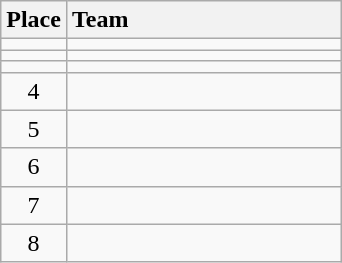<table class="wikitable" style="text-align:center; padding-bottom:0;">
<tr>
<th>Place</th>
<th style="width:11em; text-align:left;">Team</th>
</tr>
<tr>
<td></td>
<td align=left></td>
</tr>
<tr>
<td></td>
<td align=left></td>
</tr>
<tr>
<td></td>
<td align=left></td>
</tr>
<tr>
<td>4</td>
<td align=left></td>
</tr>
<tr>
<td>5</td>
<td align=left></td>
</tr>
<tr>
<td>6</td>
<td align=left></td>
</tr>
<tr>
<td>7</td>
<td align=left></td>
</tr>
<tr>
<td>8</td>
<td align=left></td>
</tr>
</table>
